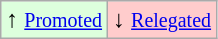<table class="wikitable" align="center">
<tr>
<td style="background:#ddffdd">↑ <small><a href='#'>Promoted</a></small></td>
<td style="background:#ffcccc">↓ <small><a href='#'>Relegated</a></small></td>
</tr>
</table>
